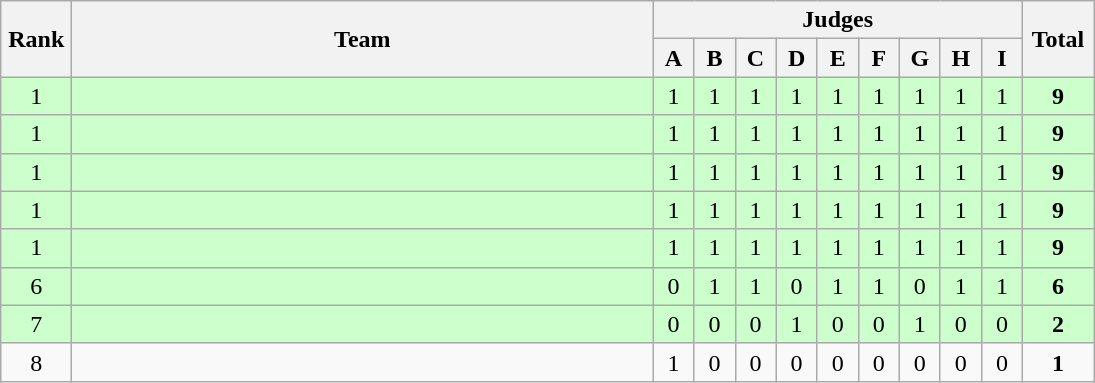<table class=wikitable style="text-align:center">
<tr>
<th rowspan="2" width=40>Rank</th>
<th rowspan="2" width=380>Team</th>
<th colspan="9">Judges</th>
<th rowspan="2" width=40>Total</th>
</tr>
<tr>
<th width=20>A</th>
<th width=20>B</th>
<th width=20>C</th>
<th width=20>D</th>
<th width=20>E</th>
<th width=20>F</th>
<th width=20>G</th>
<th width=20>H</th>
<th width=20>I</th>
</tr>
<tr bgcolor="ccffcc">
<td>1</td>
<td align=left></td>
<td>1</td>
<td>1</td>
<td>1</td>
<td>1</td>
<td>1</td>
<td>1</td>
<td>1</td>
<td>1</td>
<td>1</td>
<td><strong>9</strong></td>
</tr>
<tr bgcolor="ccffcc">
<td>1</td>
<td align=left></td>
<td>1</td>
<td>1</td>
<td>1</td>
<td>1</td>
<td>1</td>
<td>1</td>
<td>1</td>
<td>1</td>
<td>1</td>
<td><strong>9</strong></td>
</tr>
<tr bgcolor="ccffcc">
<td>1</td>
<td align=left></td>
<td>1</td>
<td>1</td>
<td>1</td>
<td>1</td>
<td>1</td>
<td>1</td>
<td>1</td>
<td>1</td>
<td>1</td>
<td><strong>9</strong></td>
</tr>
<tr bgcolor="ccffcc">
<td>1</td>
<td align=left></td>
<td>1</td>
<td>1</td>
<td>1</td>
<td>1</td>
<td>1</td>
<td>1</td>
<td>1</td>
<td>1</td>
<td>1</td>
<td><strong>9</strong></td>
</tr>
<tr bgcolor="ccffcc">
<td>1</td>
<td align=left></td>
<td>1</td>
<td>1</td>
<td>1</td>
<td>1</td>
<td>1</td>
<td>1</td>
<td>1</td>
<td>1</td>
<td>1</td>
<td><strong>9</strong></td>
</tr>
<tr bgcolor="ccffcc">
<td>6</td>
<td align=left></td>
<td>0</td>
<td>1</td>
<td>1</td>
<td>0</td>
<td>1</td>
<td>1</td>
<td>0</td>
<td>1</td>
<td>1</td>
<td><strong>6</strong></td>
</tr>
<tr bgcolor="ccffcc">
<td>7</td>
<td align=left></td>
<td>0</td>
<td>0</td>
<td>0</td>
<td>1</td>
<td>0</td>
<td>0</td>
<td>1</td>
<td>0</td>
<td>0</td>
<td><strong>2</strong></td>
</tr>
<tr>
<td>8</td>
<td align=left></td>
<td>1</td>
<td>0</td>
<td>0</td>
<td>0</td>
<td>0</td>
<td>0</td>
<td>0</td>
<td>0</td>
<td>0</td>
<td><strong>1</strong></td>
</tr>
</table>
